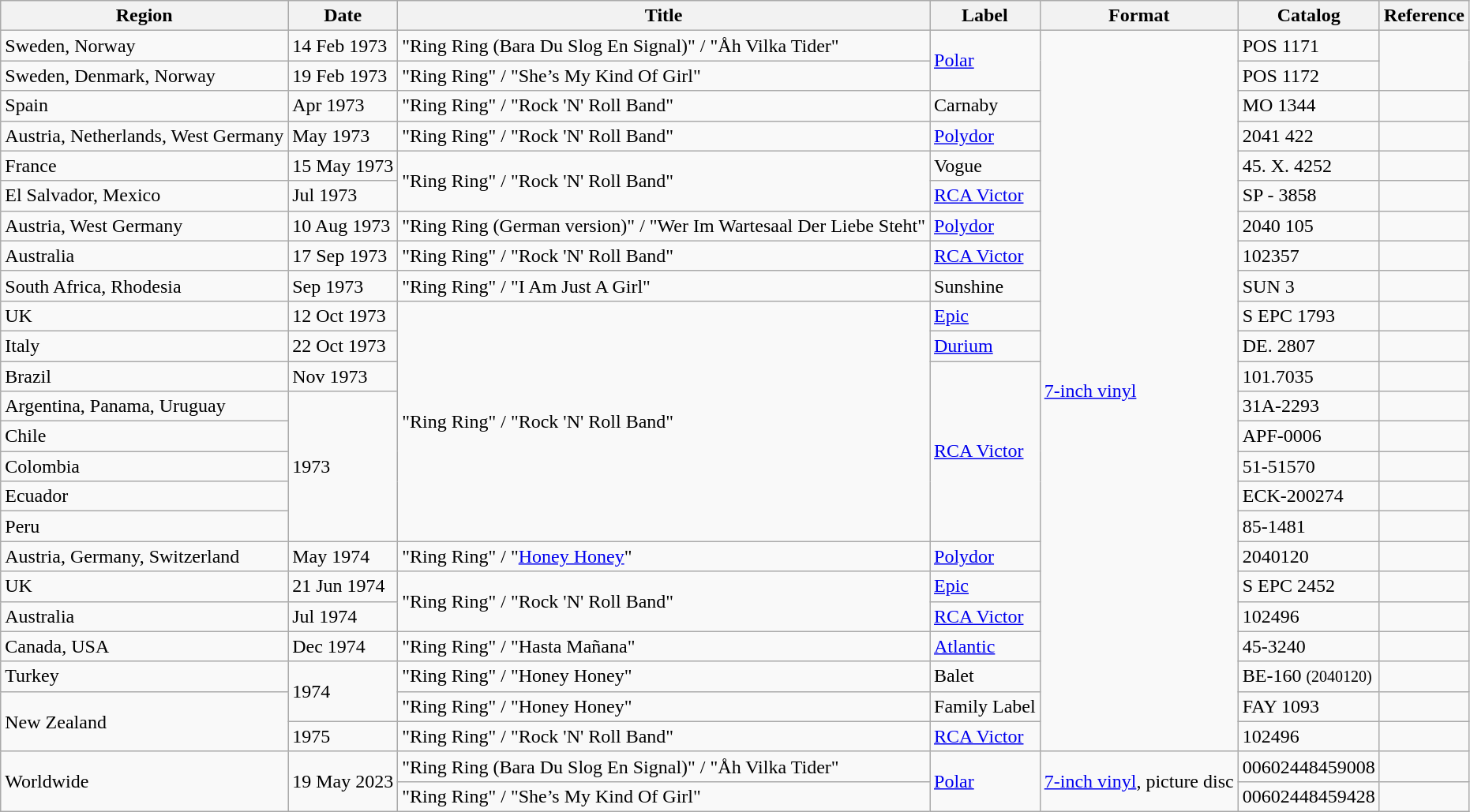<table class="wikitable">
<tr>
<th>Region</th>
<th>Date</th>
<th>Title</th>
<th>Label</th>
<th>Format</th>
<th>Catalog</th>
<th>Reference</th>
</tr>
<tr>
<td>Sweden, Norway</td>
<td>14 Feb 1973</td>
<td>"Ring Ring (Bara Du Slog En Signal)" / "Åh Vilka Tider"</td>
<td rowspan="2"><a href='#'>Polar</a></td>
<td rowspan="24"><a href='#'>7-inch vinyl</a></td>
<td>POS 1171</td>
<td rowspan="2"></td>
</tr>
<tr>
<td>Sweden, Denmark, Norway</td>
<td>19 Feb 1973</td>
<td>"Ring Ring" / "She’s My Kind Of Girl"</td>
<td>POS 1172</td>
</tr>
<tr>
<td>Spain</td>
<td>Apr 1973</td>
<td>"Ring Ring" / "Rock 'N' Roll Band"</td>
<td>Carnaby</td>
<td>MO 1344</td>
<td></td>
</tr>
<tr>
<td>Austria, Netherlands, West Germany</td>
<td>May 1973</td>
<td>"Ring Ring" / "Rock 'N' Roll Band"</td>
<td><a href='#'>Polydor</a></td>
<td>2041 422</td>
<td></td>
</tr>
<tr>
<td>France</td>
<td>15 May 1973</td>
<td rowspan="2">"Ring Ring" / "Rock 'N' Roll Band"</td>
<td>Vogue</td>
<td>45. X. 4252</td>
<td></td>
</tr>
<tr>
<td>El Salvador, Mexico</td>
<td>Jul 1973</td>
<td><a href='#'>RCA Victor</a></td>
<td>SP - 3858</td>
<td></td>
</tr>
<tr>
<td>Austria, West Germany</td>
<td>10 Aug 1973</td>
<td>"Ring Ring (German version)" / "Wer Im Wartesaal Der Liebe Steht"</td>
<td><a href='#'>Polydor</a></td>
<td>2040 105</td>
<td></td>
</tr>
<tr>
<td>Australia</td>
<td>17 Sep 1973</td>
<td>"Ring Ring" / "Rock 'N' Roll Band"</td>
<td><a href='#'>RCA Victor</a></td>
<td>102357</td>
<td></td>
</tr>
<tr>
<td>South Africa, Rhodesia</td>
<td>Sep 1973</td>
<td>"Ring Ring" / "I Am Just A Girl"</td>
<td>Sunshine</td>
<td>SUN 3</td>
<td></td>
</tr>
<tr>
<td>UK</td>
<td>12 Oct 1973</td>
<td rowspan="8">"Ring Ring" / "Rock 'N' Roll Band"</td>
<td><a href='#'>Epic</a></td>
<td>S EPC 1793</td>
<td></td>
</tr>
<tr>
<td>Italy</td>
<td>22 Oct 1973</td>
<td><a href='#'>Durium</a></td>
<td>DE. 2807</td>
<td></td>
</tr>
<tr>
<td>Brazil</td>
<td>Nov 1973</td>
<td rowspan="6"><a href='#'>RCA Victor</a></td>
<td>101.7035</td>
<td></td>
</tr>
<tr>
<td>Argentina, Panama, Uruguay</td>
<td rowspan="5">1973</td>
<td>31A-2293</td>
<td></td>
</tr>
<tr>
<td>Chile</td>
<td>APF-0006</td>
<td></td>
</tr>
<tr>
<td>Colombia</td>
<td>51-51570</td>
<td></td>
</tr>
<tr>
<td>Ecuador</td>
<td>ECK-200274</td>
<td></td>
</tr>
<tr>
<td>Peru</td>
<td>85-1481</td>
<td></td>
</tr>
<tr>
<td>Austria, Germany, Switzerland</td>
<td>May 1974</td>
<td>"Ring Ring" / "<a href='#'>Honey Honey</a>"</td>
<td><a href='#'>Polydor</a></td>
<td>2040120</td>
<td></td>
</tr>
<tr>
<td>UK</td>
<td>21 Jun 1974</td>
<td rowspan="2">"Ring Ring" / "Rock 'N' Roll Band"</td>
<td><a href='#'>Epic</a></td>
<td>S EPC 2452</td>
<td></td>
</tr>
<tr>
<td>Australia</td>
<td>Jul 1974</td>
<td><a href='#'>RCA Victor</a></td>
<td>102496</td>
<td></td>
</tr>
<tr>
<td>Canada, USA</td>
<td>Dec 1974</td>
<td>"Ring Ring" / "Hasta Mañana"</td>
<td><a href='#'>Atlantic</a></td>
<td>45-3240</td>
<td></td>
</tr>
<tr>
<td>Turkey</td>
<td rowspan="2">1974</td>
<td>"Ring Ring" / "Honey Honey"</td>
<td>Balet</td>
<td>BE-160 <small>(2040120)</small></td>
<td></td>
</tr>
<tr>
<td rowspan="2">New Zealand</td>
<td>"Ring Ring" / "Honey Honey"</td>
<td>Family Label</td>
<td>FAY 1093</td>
<td></td>
</tr>
<tr>
<td>1975</td>
<td>"Ring Ring" / "Rock 'N' Roll Band"</td>
<td><a href='#'>RCA Victor</a></td>
<td>102496</td>
<td></td>
</tr>
<tr>
<td rowspan="2">Worldwide</td>
<td rowspan="2">19 May 2023</td>
<td>"Ring Ring (Bara Du Slog En Signal)" / "Åh Vilka Tider"</td>
<td rowspan="2"><a href='#'>Polar</a></td>
<td rowspan="2"><a href='#'>7-inch vinyl</a>, picture disc</td>
<td>00602448459008</td>
<td></td>
</tr>
<tr>
<td>"Ring Ring" / "She’s My Kind Of Girl"</td>
<td>00602448459428</td>
<td></td>
</tr>
</table>
